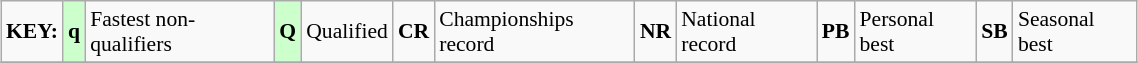<table class="wikitable" style="margin:0.5em auto; font-size:90%;position:relative;" width=60%>
<tr>
<td><strong>KEY:</strong></td>
<td bgcolor=ccffcc align=center><strong>q</strong></td>
<td>Fastest non-qualifiers</td>
<td bgcolor=ccffcc align=center><strong>Q</strong></td>
<td>Qualified</td>
<td align=center><strong>CR</strong></td>
<td>Championships record</td>
<td align=center><strong>NR</strong></td>
<td>National record</td>
<td align=center><strong>PB</strong></td>
<td>Personal best</td>
<td align=center><strong>SB</strong></td>
<td>Seasonal best</td>
</tr>
<tr>
</tr>
</table>
